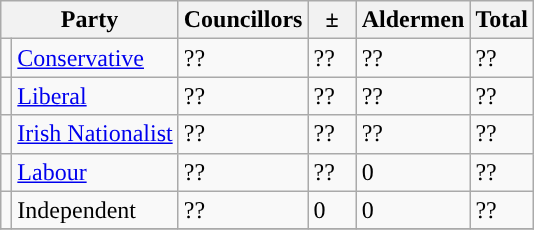<table class="wikitable">
<tr>
<th colspan="2">Party</th>
<th>Councillors</th>
<th>  ±  </th>
<th>Aldermen</th>
<th>Total</th>
</tr>
<tr>
<td style="background-color: "></td>
<td><a href='#'>Conservative</a></td>
<td>??</td>
<td>??</td>
<td>??</td>
<td>??</td>
</tr>
<tr>
<td style="background-color: "></td>
<td><a href='#'>Liberal</a></td>
<td>??</td>
<td>??</td>
<td>??</td>
<td>??</td>
</tr>
<tr>
<td style="background-color: "></td>
<td><a href='#'>Irish Nationalist</a></td>
<td>??</td>
<td>??</td>
<td>??</td>
<td>??</td>
</tr>
<tr>
<td style="background-color: "></td>
<td><a href='#'>Labour</a></td>
<td>??</td>
<td>??</td>
<td>0</td>
<td>??</td>
</tr>
<tr>
<td style="background-color: "></td>
<td>Independent</td>
<td>??</td>
<td>0</td>
<td>0</td>
<td>??</td>
</tr>
<tr>
</tr>
</table>
